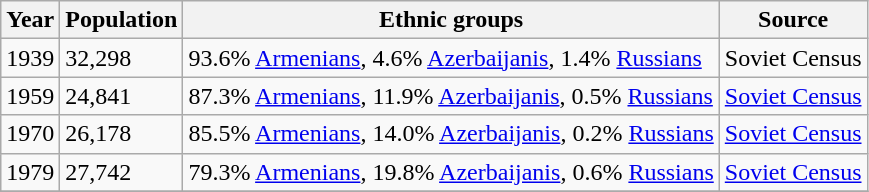<table class="wikitable">
<tr>
<th>Year</th>
<th>Population</th>
<th>Ethnic groups</th>
<th>Source</th>
</tr>
<tr>
<td>1939</td>
<td>32,298</td>
<td>93.6% <a href='#'>Armenians</a>, 4.6% <a href='#'>Azerbaijanis</a>, 1.4% <a href='#'>Russians</a></td>
<td>Soviet Census</td>
</tr>
<tr>
<td>1959</td>
<td>24,841</td>
<td>87.3% <a href='#'>Armenians</a>, 11.9% <a href='#'>Azerbaijanis</a>, 0.5% <a href='#'>Russians</a></td>
<td><a href='#'>Soviet Census</a></td>
</tr>
<tr>
<td>1970</td>
<td>26,178</td>
<td>85.5% <a href='#'>Armenians</a>, 14.0% <a href='#'>Azerbaijanis</a>, 0.2% <a href='#'>Russians</a></td>
<td><a href='#'>Soviet Census</a></td>
</tr>
<tr>
<td>1979</td>
<td>27,742</td>
<td>79.3% <a href='#'>Armenians</a>, 19.8% <a href='#'>Azerbaijanis</a>, 0.6% <a href='#'>Russians</a></td>
<td><a href='#'>Soviet Census</a></td>
</tr>
<tr>
</tr>
</table>
